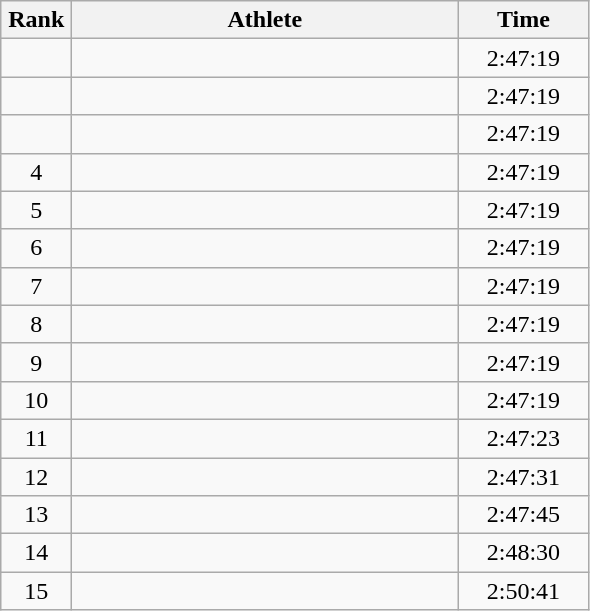<table class=wikitable style="text-align:center">
<tr>
<th width=40>Rank</th>
<th width=250>Athlete</th>
<th width=80>Time</th>
</tr>
<tr>
<td></td>
<td align=left></td>
<td>2:47:19</td>
</tr>
<tr>
<td></td>
<td align=left></td>
<td>2:47:19</td>
</tr>
<tr>
<td></td>
<td align=left></td>
<td>2:47:19</td>
</tr>
<tr>
<td>4</td>
<td align=left></td>
<td>2:47:19</td>
</tr>
<tr>
<td>5</td>
<td align=left></td>
<td>2:47:19</td>
</tr>
<tr>
<td>6</td>
<td align=left></td>
<td>2:47:19</td>
</tr>
<tr>
<td>7</td>
<td align=left></td>
<td>2:47:19</td>
</tr>
<tr>
<td>8</td>
<td align=left></td>
<td>2:47:19</td>
</tr>
<tr>
<td>9</td>
<td align=left></td>
<td>2:47:19</td>
</tr>
<tr>
<td>10</td>
<td align=left></td>
<td>2:47:19</td>
</tr>
<tr>
<td>11</td>
<td align=left></td>
<td>2:47:23</td>
</tr>
<tr>
<td>12</td>
<td align=left></td>
<td>2:47:31</td>
</tr>
<tr>
<td>13</td>
<td align=left></td>
<td>2:47:45</td>
</tr>
<tr>
<td>14</td>
<td align=left></td>
<td>2:48:30</td>
</tr>
<tr>
<td>15</td>
<td align=left></td>
<td>2:50:41</td>
</tr>
</table>
